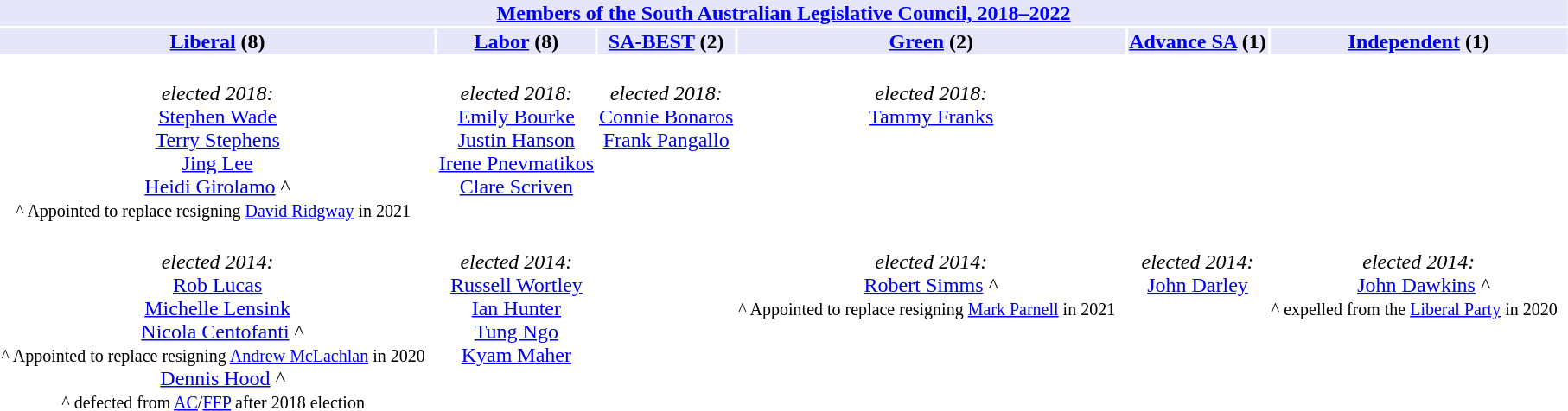<table class="toccolours" style="table-layout:fixed">
<tr>
<th colspan="6" style="background:lavender"><a href='#'>Members of the South Australian Legislative Council, 2018–2022</a></th>
</tr>
<tr style="background:lavender">
<th><a href='#'>Liberal</a> (8)</th>
<th><a href='#'>Labor</a> (8)</th>
<th><a href='#'>SA-BEST</a> (2)</th>
<th><a href='#'>Green</a> (2)</th>
<th><a href='#'>Advance SA</a> (1)</th>
<th><a href='#'>Independent</a> (1)</th>
</tr>
<tr style="vertical-align:top; text-align:center;">
<td><br><em>elected 2018:</em><br>
<a href='#'>Stephen Wade</a><br>
<a href='#'>Terry Stephens</a><br>
<a href='#'>Jing Lee</a><br>
<a href='#'>Heidi Girolamo</a> ^<br><small>^ Appointed to replace resigning <a href='#'>David Ridgway</a> in 2021  </small><br></td>
<td><br><em>elected 2018:</em><br>
<a href='#'>Emily Bourke</a><br>
<a href='#'>Justin Hanson</a><br>
<a href='#'>Irene Pnevmatikos</a><br>
<a href='#'>Clare Scriven</a><br></td>
<td><br><em>elected 2018:</em><br>
<a href='#'>Connie Bonaros</a><br>
<a href='#'>Frank Pangallo</a><br></td>
<td><br><em>elected 2018:</em><br>
<a href='#'>Tammy Franks</a><br></td>
</tr>
<tr style="vertical-align:top; text-align:center;">
<td><br><em>elected 2014:</em><br>
<a href='#'>Rob Lucas</a><br>
<a href='#'>Michelle Lensink</a><br>
  <a href='#'>Nicola Centofanti</a> ^<br><small>^ Appointed to replace resigning <a href='#'>Andrew McLachlan</a> in 2020  </small><br>
  <a href='#'>Dennis Hood</a> ^<br><small>^ defected from <a href='#'>AC</a>/<a href='#'>FFP</a> after 2018 election  </small></td>
<td><br><em>elected 2014:</em><br>
<a href='#'>Russell Wortley</a><br>
<a href='#'>Ian Hunter</a><br>
<a href='#'>Tung Ngo</a><br>
<a href='#'>Kyam Maher</a><br></td>
<td></td>
<td><br><em>elected 2014:</em><br>
<a href='#'>Robert Simms</a> ^<br><small>^ Appointed to replace resigning <a href='#'>Mark Parnell</a> in 2021  </small><br></td>
<td><br><em>elected 2014:</em><br>
<a href='#'>John Darley</a><br></td>
<td><br><em>elected 2014:</em><br>
  <a href='#'>John Dawkins</a> ^<br><small>^ expelled from the <a href='#'>Liberal Party</a> in 2020  </small></td>
</tr>
<tr style="vertical-align:top; text-align:center;">
</tr>
</table>
